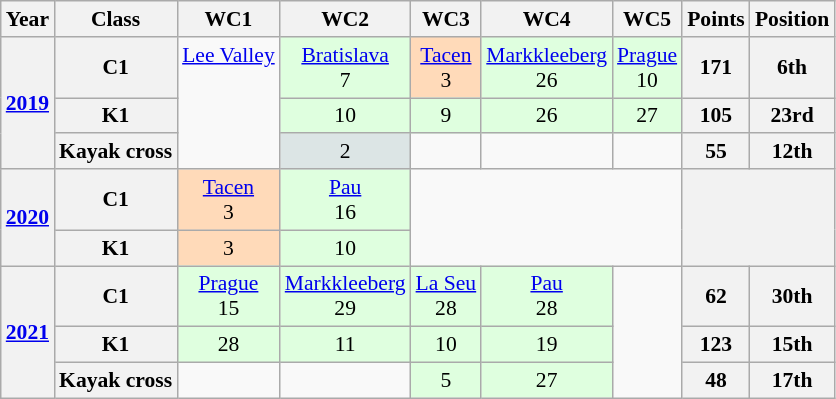<table class="wikitable" style="font-size: 90%; text-align: center">
<tr>
<th>Year</th>
<th>Class</th>
<th>WC1</th>
<th>WC2</th>
<th>WC3</th>
<th>WC4</th>
<th>WC5</th>
<th>Points</th>
<th>Position</th>
</tr>
<tr>
<th rowspan=3><a href='#'>2019</a></th>
<th>C1</th>
<td style=vertical-align:top rowspan=3><a href='#'>Lee Valley</a> <br> </td>
<td style="background:#DFFFDF;"><a href='#'>Bratislava</a> <br>7</td>
<td style="background:#FFDAB9;"><a href='#'>Tacen</a> <br>3</td>
<td style="background:#DFFFDF;"><a href='#'>Markkleeberg</a> <br>26</td>
<td style="background:#DFFFDF;"><a href='#'>Prague</a> <br>10</td>
<th>171</th>
<th>6th</th>
</tr>
<tr>
<th>K1</th>
<td style="background:#DFFFDF;">10</td>
<td style="background:#DFFFDF;">9</td>
<td style="background:#DFFFDF;">26</td>
<td style="background:#DFFFDF;">27</td>
<th>105</th>
<th>23rd</th>
</tr>
<tr>
<th>Kayak cross</th>
<td style="background:#DCE5E5;">2</td>
<td></td>
<td></td>
<td></td>
<th>55</th>
<th>12th</th>
</tr>
<tr>
<th rowspan=2><a href='#'>2020</a></th>
<th>C1</th>
<td style="background:#FFDAB9;"><a href='#'>Tacen</a> <br>3</td>
<td style="background:#DFFFDF;"><a href='#'>Pau</a> <br>16</td>
<td colspan=3 rowspan=2></td>
<th rowspan=2 colspan=2><strong></strong></th>
</tr>
<tr>
<th>K1</th>
<td style="background:#FFDAB9;">3</td>
<td style="background:#DFFFDF;">10</td>
</tr>
<tr>
<th rowspan=3><a href='#'>2021</a></th>
<th>C1</th>
<td style="background:#DFFFDF;"><a href='#'>Prague</a> <br>15</td>
<td style="background:#DFFFDF;"><a href='#'>Markkleeberg</a> <br>29</td>
<td style="background:#DFFFDF;"><a href='#'>La Seu</a> <br>28</td>
<td style="background:#DFFFDF;"><a href='#'>Pau</a> <br>28</td>
<td style=vertical-align:top rowspan=3></td>
<th>62</th>
<th>30th</th>
</tr>
<tr>
<th>K1</th>
<td style="background:#DFFFDF;">28</td>
<td style="background:#DFFFDF;">11</td>
<td style="background:#DFFFDF;">10</td>
<td style="background:#DFFFDF;">19</td>
<th>123</th>
<th>15th</th>
</tr>
<tr>
<th>Kayak cross</th>
<td></td>
<td></td>
<td style="background:#DFFFDF;">5</td>
<td style="background:#DFFFDF;">27</td>
<th>48</th>
<th>17th</th>
</tr>
</table>
